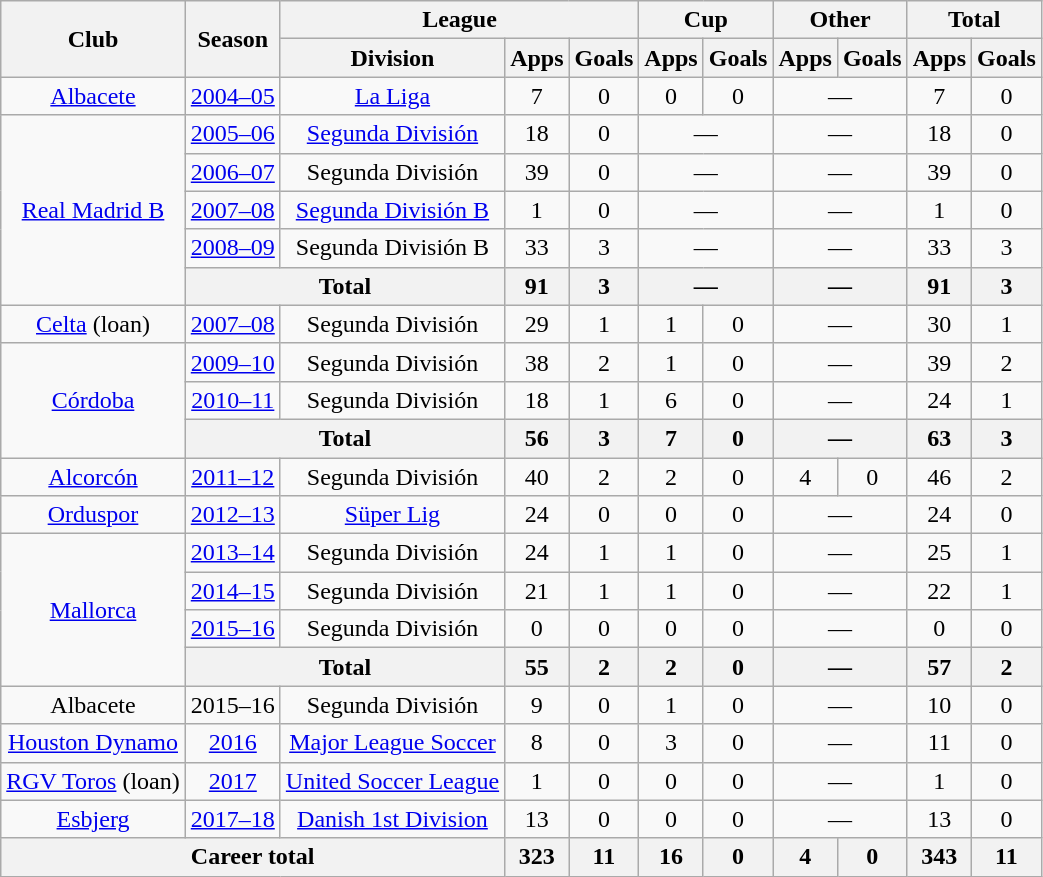<table class="wikitable" style="text-align: center;">
<tr>
<th rowspan="2">Club</th>
<th rowspan="2">Season</th>
<th colspan="3">League</th>
<th colspan="2">Cup</th>
<th colspan="2">Other</th>
<th colspan="2">Total</th>
</tr>
<tr>
<th>Division</th>
<th>Apps</th>
<th>Goals</th>
<th>Apps</th>
<th>Goals</th>
<th>Apps</th>
<th>Goals</th>
<th>Apps</th>
<th>Goals</th>
</tr>
<tr>
<td rowspan="1"><a href='#'>Albacete</a></td>
<td><a href='#'>2004–05</a></td>
<td><a href='#'>La Liga</a></td>
<td>7</td>
<td>0</td>
<td>0</td>
<td>0</td>
<td colspan="2">—</td>
<td>7</td>
<td>0</td>
</tr>
<tr>
<td rowspan="5"><a href='#'>Real Madrid B</a></td>
<td><a href='#'>2005–06</a></td>
<td><a href='#'>Segunda División</a></td>
<td>18</td>
<td>0</td>
<td colspan="2">—</td>
<td colspan="2">—</td>
<td>18</td>
<td>0</td>
</tr>
<tr>
<td><a href='#'>2006–07</a></td>
<td>Segunda División</td>
<td>39</td>
<td>0</td>
<td colspan="2">—</td>
<td colspan="2">—</td>
<td>39</td>
<td>0</td>
</tr>
<tr>
<td><a href='#'>2007–08</a></td>
<td><a href='#'>Segunda División B</a></td>
<td>1</td>
<td>0</td>
<td colspan="2">—</td>
<td colspan="2">—</td>
<td>1</td>
<td>0</td>
</tr>
<tr>
<td><a href='#'>2008–09</a></td>
<td>Segunda División B</td>
<td>33</td>
<td>3</td>
<td colspan="2">—</td>
<td colspan="2">—</td>
<td>33</td>
<td>3</td>
</tr>
<tr>
<th colspan="2">Total</th>
<th>91</th>
<th>3</th>
<th colspan="2">—</th>
<th colspan="2">—</th>
<th>91</th>
<th>3</th>
</tr>
<tr>
<td rowspan="1"><a href='#'>Celta</a> (loan)</td>
<td><a href='#'>2007–08</a></td>
<td>Segunda División</td>
<td>29</td>
<td>1</td>
<td>1</td>
<td>0</td>
<td colspan="2">—</td>
<td>30</td>
<td>1</td>
</tr>
<tr>
<td rowspan="3"><a href='#'>Córdoba</a></td>
<td><a href='#'>2009–10</a></td>
<td>Segunda División</td>
<td>38</td>
<td>2</td>
<td>1</td>
<td>0</td>
<td colspan="2">—</td>
<td>39</td>
<td>2</td>
</tr>
<tr>
<td><a href='#'>2010–11</a></td>
<td>Segunda División</td>
<td>18</td>
<td>1</td>
<td>6</td>
<td>0</td>
<td colspan="2">—</td>
<td>24</td>
<td>1</td>
</tr>
<tr>
<th colspan="2">Total</th>
<th>56</th>
<th>3</th>
<th>7</th>
<th>0</th>
<th colspan="2">—</th>
<th>63</th>
<th>3</th>
</tr>
<tr>
<td rowspan="1"><a href='#'>Alcorcón</a></td>
<td><a href='#'>2011–12</a></td>
<td>Segunda División</td>
<td>40</td>
<td>2</td>
<td>2</td>
<td>0</td>
<td>4</td>
<td>0</td>
<td>46</td>
<td>2</td>
</tr>
<tr>
<td><a href='#'>Orduspor</a></td>
<td><a href='#'>2012–13</a></td>
<td><a href='#'>Süper Lig</a></td>
<td>24</td>
<td>0</td>
<td>0</td>
<td>0</td>
<td colspan="2">—</td>
<td>24</td>
<td>0</td>
</tr>
<tr>
<td rowspan="4"><a href='#'>Mallorca</a></td>
<td><a href='#'>2013–14</a></td>
<td>Segunda División</td>
<td>24</td>
<td>1</td>
<td>1</td>
<td>0</td>
<td colspan="2">—</td>
<td>25</td>
<td>1</td>
</tr>
<tr>
<td><a href='#'>2014–15</a></td>
<td>Segunda División</td>
<td>21</td>
<td>1</td>
<td>1</td>
<td>0</td>
<td colspan="2">—</td>
<td>22</td>
<td>1</td>
</tr>
<tr>
<td><a href='#'>2015–16</a></td>
<td>Segunda División</td>
<td>0</td>
<td>0</td>
<td>0</td>
<td>0</td>
<td colspan="2">—</td>
<td>0</td>
<td>0</td>
</tr>
<tr>
<th colspan="2">Total</th>
<th>55</th>
<th>2</th>
<th>2</th>
<th>0</th>
<th colspan="2">—</th>
<th>57</th>
<th>2</th>
</tr>
<tr>
<td>Albacete</td>
<td>2015–16</td>
<td>Segunda División</td>
<td>9</td>
<td>0</td>
<td>1</td>
<td>0</td>
<td colspan="2">—</td>
<td>10</td>
<td>0</td>
</tr>
<tr>
<td rowspan="1"><a href='#'>Houston Dynamo</a></td>
<td><a href='#'>2016</a></td>
<td><a href='#'>Major League Soccer</a></td>
<td>8</td>
<td>0</td>
<td>3</td>
<td>0</td>
<td colspan="2">—</td>
<td>11</td>
<td>0</td>
</tr>
<tr>
<td><a href='#'>RGV Toros</a> (loan)</td>
<td><a href='#'>2017</a></td>
<td><a href='#'>United Soccer League</a></td>
<td>1</td>
<td>0</td>
<td>0</td>
<td>0</td>
<td colspan="2">—</td>
<td>1</td>
<td>0</td>
</tr>
<tr>
<td><a href='#'>Esbjerg</a></td>
<td><a href='#'>2017–18</a></td>
<td><a href='#'>Danish 1st Division</a></td>
<td>13</td>
<td>0</td>
<td>0</td>
<td>0</td>
<td colspan="2">—</td>
<td>13</td>
<td>0</td>
</tr>
<tr>
<th colspan="3">Career total</th>
<th>323</th>
<th>11</th>
<th>16</th>
<th>0</th>
<th>4</th>
<th>0</th>
<th>343</th>
<th>11</th>
</tr>
</table>
